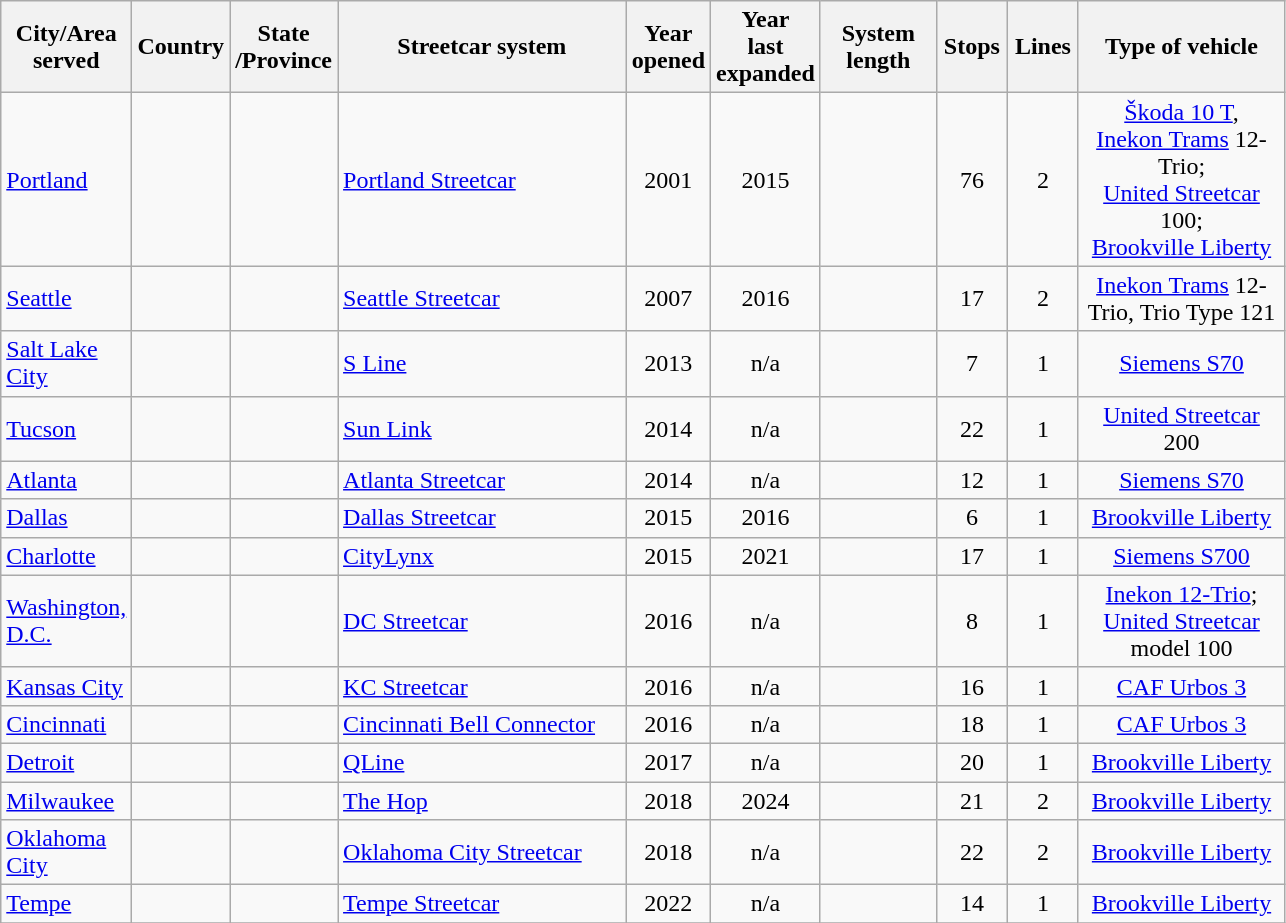<table class="wikitable sortable" style="text-align:center;">
<tr>
<th width="80px">City/Area served</th>
<th width="40px">Country</th>
<th width="40px">State<br>/Province</th>
<th width="185px">Streetcar system</th>
<th width="40px">Year<br>opened</th>
<th>Year<br>last<br>expanded</th>
<th width="70px" data-sort-type="number">System<br>length</th>
<th width="40px" data-sort-type="number">Stops</th>
<th width="40px" data-sort-type="number">Lines</th>
<th width="130px">Type of vehicle</th>
</tr>
<tr>
<td style="text-align:left;"><a href='#'>Portland</a></td>
<td></td>
<td></td>
<td style="text-align:left;"><a href='#'>Portland Streetcar</a></td>
<td>2001</td>
<td>2015</td>
<td></td>
<td>76</td>
<td>2</td>
<td><a href='#'>Škoda 10 T</a>, <br><a href='#'>Inekon Trams</a> 12-Trio; <br><a href='#'>United Streetcar</a> 100;<br><a href='#'>Brookville Liberty</a></td>
</tr>
<tr>
<td style="text-align:left;"><a href='#'>Seattle</a></td>
<td></td>
<td></td>
<td style="text-align:left;"><a href='#'>Seattle Streetcar</a></td>
<td>2007</td>
<td>2016</td>
<td></td>
<td>17</td>
<td>2</td>
<td><a href='#'>Inekon Trams</a> 12-Trio, Trio Type 121</td>
</tr>
<tr>
<td style="text-align:left;"><a href='#'>Salt Lake City</a></td>
<td></td>
<td></td>
<td style="text-align:left;"><a href='#'>S Line</a></td>
<td>2013</td>
<td>n/a</td>
<td></td>
<td>7</td>
<td>1</td>
<td><a href='#'>Siemens S70</a></td>
</tr>
<tr>
<td style="text-align:left;"><a href='#'>Tucson</a></td>
<td></td>
<td></td>
<td style="text-align:left;"><a href='#'>Sun Link</a></td>
<td>2014</td>
<td>n/a</td>
<td></td>
<td>22</td>
<td>1</td>
<td><a href='#'>United Streetcar</a> 200</td>
</tr>
<tr>
<td style="text-align:left;"><a href='#'>Atlanta</a></td>
<td></td>
<td></td>
<td style="text-align:left;"><a href='#'>Atlanta Streetcar</a></td>
<td>2014</td>
<td>n/a</td>
<td></td>
<td>12</td>
<td>1</td>
<td><a href='#'>Siemens S70</a></td>
</tr>
<tr>
<td style="text-align:left;"><a href='#'>Dallas</a></td>
<td></td>
<td></td>
<td style="text-align:left;"><a href='#'>Dallas Streetcar</a></td>
<td>2015</td>
<td>2016</td>
<td></td>
<td>6</td>
<td>1</td>
<td><a href='#'>Brookville Liberty</a></td>
</tr>
<tr>
<td style="text-align:left;"><a href='#'>Charlotte</a></td>
<td></td>
<td></td>
<td style="text-align:left;"><a href='#'>CityLynx</a></td>
<td>2015</td>
<td>2021</td>
<td></td>
<td>17</td>
<td>1</td>
<td><a href='#'>Siemens S700</a></td>
</tr>
<tr>
<td style="text-align:left;"><a href='#'>Washington, D.C.</a></td>
<td></td>
<td></td>
<td style="text-align:left;"><a href='#'>DC Streetcar</a></td>
<td>2016</td>
<td>n/a</td>
<td></td>
<td>8</td>
<td>1</td>
<td><a href='#'>Inekon 12-Trio</a>;<br> <a href='#'>United Streetcar</a> model 100</td>
</tr>
<tr>
<td style="text-align:left;"><a href='#'>Kansas City</a></td>
<td></td>
<td></td>
<td style="text-align:left;"><a href='#'>KC Streetcar</a></td>
<td>2016</td>
<td>n/a</td>
<td></td>
<td>16</td>
<td>1</td>
<td><a href='#'>CAF Urbos 3</a></td>
</tr>
<tr>
<td style="text-align:left;"><a href='#'>Cincinnati</a></td>
<td></td>
<td></td>
<td style="text-align:left;"><a href='#'>Cincinnati Bell Connector</a></td>
<td>2016</td>
<td>n/a</td>
<td></td>
<td>18</td>
<td>1</td>
<td><a href='#'>CAF Urbos 3</a></td>
</tr>
<tr>
<td style="text-align:left;"><a href='#'>Detroit</a></td>
<td></td>
<td></td>
<td style="text-align:left;"><a href='#'>QLine</a></td>
<td>2017</td>
<td>n/a</td>
<td></td>
<td>20</td>
<td>1</td>
<td><a href='#'>Brookville Liberty</a></td>
</tr>
<tr>
<td style="text-align:left;"><a href='#'>Milwaukee</a></td>
<td></td>
<td></td>
<td style="text-align:left;"><a href='#'>The Hop</a></td>
<td>2018</td>
<td>2024</td>
<td></td>
<td>21</td>
<td>2</td>
<td><a href='#'>Brookville Liberty</a></td>
</tr>
<tr>
<td style="text-align:left;"><a href='#'>Oklahoma City</a></td>
<td></td>
<td></td>
<td style="text-align:left;"><a href='#'>Oklahoma City Streetcar</a></td>
<td>2018</td>
<td>n/a</td>
<td></td>
<td>22</td>
<td>2</td>
<td><a href='#'>Brookville Liberty</a></td>
</tr>
<tr>
<td style="text-align:left;"><a href='#'>Tempe</a></td>
<td></td>
<td></td>
<td style="text-align:left;"><a href='#'>Tempe Streetcar</a></td>
<td>2022</td>
<td>n/a</td>
<td></td>
<td>14</td>
<td>1</td>
<td><a href='#'>Brookville Liberty</a></td>
</tr>
<tr>
</tr>
</table>
